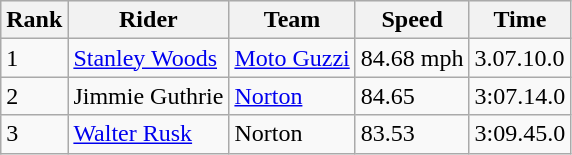<table class="wikitable">
<tr style="background:#efefef;">
<th>Rank</th>
<th>Rider</th>
<th>Team</th>
<th>Speed</th>
<th>Time</th>
</tr>
<tr>
<td>1</td>
<td> <a href='#'>Stanley Woods</a></td>
<td><a href='#'>Moto Guzzi</a></td>
<td>84.68 mph</td>
<td>3.07.10.0</td>
</tr>
<tr>
<td>2</td>
<td> Jimmie Guthrie</td>
<td><a href='#'>Norton</a></td>
<td>84.65</td>
<td>3:07.14.0</td>
</tr>
<tr>
<td>3</td>
<td> <a href='#'>Walter Rusk</a></td>
<td>Norton</td>
<td>83.53</td>
<td>3:09.45.0</td>
</tr>
</table>
